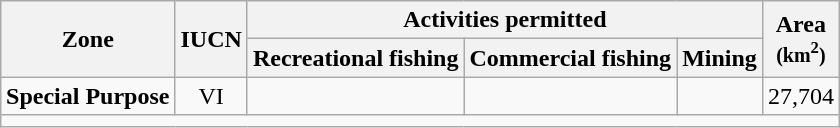<table class="wikitable" style="text-align:center; margin-left:auto; margin-right:auto; border:none;">
<tr>
<th rowspan=2>Zone</th>
<th rowspan=2>IUCN</th>
<th colspan=3>Activities permitted</th>
<th rowspan=2>Area<br><small>(km<sup>2</sup>)</small></th>
</tr>
<tr>
<th>Recreational fishing</th>
<th>Commercial fishing</th>
<th>Mining</th>
</tr>
<tr>
<td style="text-align:left"><strong>Special Purpose</strong></td>
<td>VI</td>
<td></td>
<td></td>
<td></td>
<td>27,704</td>
</tr>
<tr>
<td style="text-align:right" colspan=99></td>
</tr>
</table>
